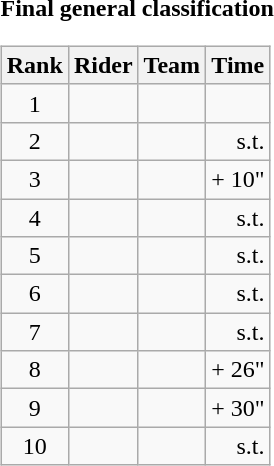<table>
<tr>
<td><strong>Final general classification</strong><br><table class="wikitable">
<tr>
<th scope="col">Rank</th>
<th scope="col">Rider</th>
<th scope="col">Team</th>
<th scope="col">Time</th>
</tr>
<tr>
<td style="text-align:center;">1</td>
<td></td>
<td></td>
<td style="text-align:right;"></td>
</tr>
<tr>
<td style="text-align:center;">2</td>
<td></td>
<td></td>
<td style="text-align:right;">s.t.</td>
</tr>
<tr>
<td style="text-align:center;">3</td>
<td></td>
<td></td>
<td style="text-align:right;">+ 10"</td>
</tr>
<tr>
<td style="text-align:center;">4</td>
<td></td>
<td></td>
<td style="text-align:right;">s.t.</td>
</tr>
<tr>
<td style="text-align:center;">5</td>
<td></td>
<td></td>
<td style="text-align:right;">s.t.</td>
</tr>
<tr>
<td style="text-align:center;">6</td>
<td></td>
<td></td>
<td style="text-align:right;">s.t.</td>
</tr>
<tr>
<td style="text-align:center;">7</td>
<td></td>
<td></td>
<td style="text-align:right;">s.t.</td>
</tr>
<tr>
<td style="text-align:center;">8</td>
<td></td>
<td></td>
<td style="text-align:right;">+ 26"</td>
</tr>
<tr>
<td style="text-align:center;">9</td>
<td></td>
<td></td>
<td style="text-align:right;">+ 30"</td>
</tr>
<tr>
<td style="text-align:center;">10</td>
<td></td>
<td></td>
<td style="text-align:right;">s.t.</td>
</tr>
</table>
</td>
</tr>
</table>
